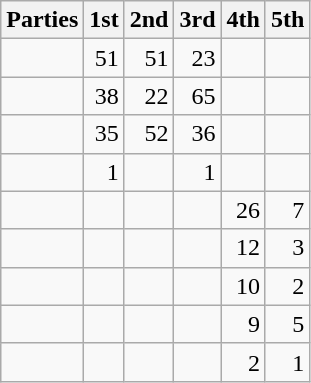<table class="wikitable" style="text-align:right;">
<tr>
<th style="text-align:left;">Parties</th>
<th>1st</th>
<th>2nd</th>
<th>3rd</th>
<th>4th</th>
<th>5th</th>
</tr>
<tr>
<td style="text-align:left;"></td>
<td>51</td>
<td>51</td>
<td>23</td>
<td></td>
<td></td>
</tr>
<tr>
<td style="text-align:left;"></td>
<td>38</td>
<td>22</td>
<td>65</td>
<td></td>
<td></td>
</tr>
<tr>
<td style="text-align:left;"></td>
<td>35</td>
<td>52</td>
<td>36</td>
<td></td>
<td></td>
</tr>
<tr>
<td style="text-align:left;"></td>
<td>1</td>
<td></td>
<td>1</td>
<td></td>
<td></td>
</tr>
<tr>
<td style="text-align:left;"></td>
<td></td>
<td></td>
<td></td>
<td>26</td>
<td>7</td>
</tr>
<tr>
<td style="text-align:left;"></td>
<td></td>
<td></td>
<td></td>
<td>12</td>
<td>3</td>
</tr>
<tr>
<td style="text-align:left;"></td>
<td></td>
<td></td>
<td></td>
<td>10</td>
<td>2</td>
</tr>
<tr>
<td style="text-align:left;"></td>
<td></td>
<td></td>
<td></td>
<td>9</td>
<td>5</td>
</tr>
<tr>
<td style="text-align:left;"></td>
<td></td>
<td></td>
<td></td>
<td>2</td>
<td>1</td>
</tr>
</table>
